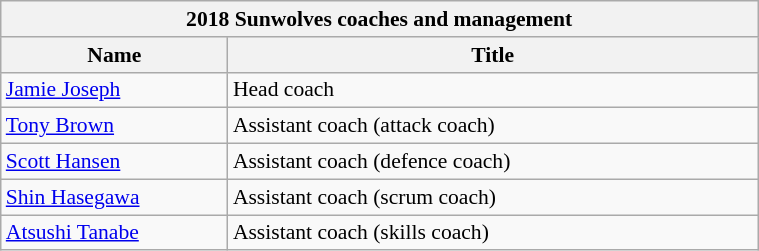<table class="wikitable sortable" style="text-align:left; font-size:90%; width:40%">
<tr>
<th colspan=100%>2018 Sunwolves coaches and management</th>
</tr>
<tr>
<th style="width:30%;">Name</th>
<th style="width:70%;">Title</th>
</tr>
<tr>
<td><a href='#'>Jamie Joseph</a></td>
<td>Head coach</td>
</tr>
<tr>
<td><a href='#'>Tony Brown</a></td>
<td>Assistant coach (attack coach)</td>
</tr>
<tr>
<td><a href='#'>Scott Hansen</a></td>
<td>Assistant coach (defence coach)</td>
</tr>
<tr>
<td><a href='#'>Shin Hasegawa</a></td>
<td>Assistant coach (scrum coach)</td>
</tr>
<tr>
<td><a href='#'>Atsushi Tanabe</a></td>
<td>Assistant coach (skills coach)</td>
</tr>
</table>
